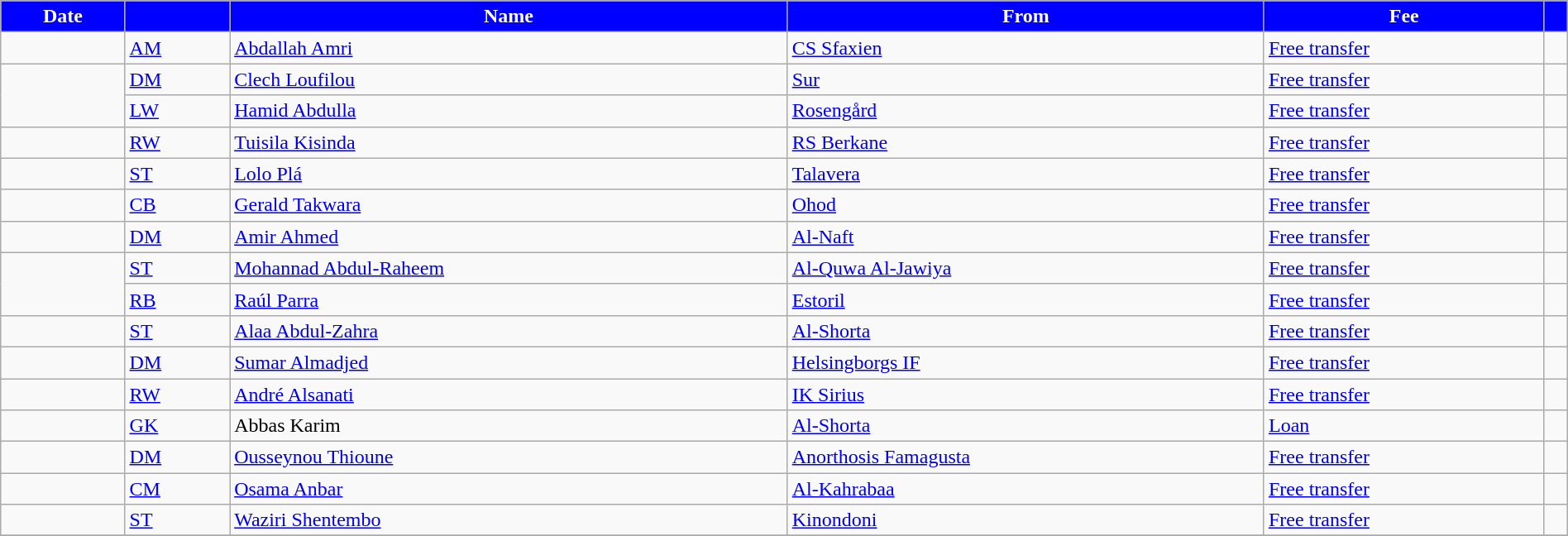<table class="wikitable sortable" style="width:100%; text-align:center; font-size:100%; text-align:left;">
<tr>
<th style="color:white; background:blue;">Date</th>
<th style="color:white; background:blue;"></th>
<th style="color:white; background:blue;">Name</th>
<th style="color:white; background:blue;">From</th>
<th style="color:white; background:blue;">Fee</th>
<th style="color:white; background:blue;"></th>
</tr>
<tr>
<td rowspan="1"></td>
<td><a href='#'>AM</a></td>
<td> <a href='#'>Abdallah Amri</a></td>
<td> <a href='#'>CS Sfaxien</a></td>
<td><a href='#'>Free transfer</a></td>
<td></td>
</tr>
<tr>
<td rowspan="2"></td>
<td><a href='#'>DM</a></td>
<td> <a href='#'>Clech Loufilou</a></td>
<td> <a href='#'>Sur</a></td>
<td><a href='#'>Free transfer</a></td>
<td></td>
</tr>
<tr>
<td><a href='#'>LW</a></td>
<td> <a href='#'>Hamid Abdulla</a></td>
<td> <a href='#'>Rosengård</a></td>
<td><a href='#'>Free transfer</a></td>
<td></td>
</tr>
<tr>
<td rowspan="1"></td>
<td><a href='#'>RW</a></td>
<td> <a href='#'>Tuisila Kisinda</a></td>
<td> <a href='#'>RS Berkane</a></td>
<td><a href='#'>Free transfer</a></td>
<td></td>
</tr>
<tr>
<td rowspan="1"></td>
<td><a href='#'>ST</a></td>
<td> <a href='#'>Lolo Plá</a></td>
<td> <a href='#'>Talavera</a></td>
<td><a href='#'>Free transfer</a></td>
<td></td>
</tr>
<tr>
<td rowspan="1"></td>
<td><a href='#'>CB</a></td>
<td> <a href='#'>Gerald Takwara</a></td>
<td> <a href='#'>Ohod</a></td>
<td><a href='#'>Free transfer</a></td>
<td></td>
</tr>
<tr>
<td rowspan="1"></td>
<td><a href='#'>DM</a></td>
<td> <a href='#'>Amir Ahmed</a></td>
<td> <a href='#'>Al-Naft</a></td>
<td><a href='#'>Free transfer</a></td>
<td></td>
</tr>
<tr>
<td rowspan="2"></td>
<td><a href='#'>ST</a></td>
<td> <a href='#'>Mohannad Abdul-Raheem</a></td>
<td> <a href='#'>Al-Quwa Al-Jawiya</a></td>
<td><a href='#'>Free transfer</a></td>
<td></td>
</tr>
<tr>
<td><a href='#'>RB</a></td>
<td> <a href='#'>Raúl Parra</a></td>
<td> <a href='#'>Estoril</a></td>
<td><a href='#'>Free transfer</a></td>
<td></td>
</tr>
<tr>
<td rowspan="1"></td>
<td><a href='#'>ST</a></td>
<td> <a href='#'>Alaa Abdul-Zahra</a></td>
<td> <a href='#'>Al-Shorta</a></td>
<td><a href='#'>Free transfer</a></td>
<td></td>
</tr>
<tr>
<td rowspan="1"></td>
<td><a href='#'>DM</a></td>
<td> <a href='#'>Sumar Almadjed</a></td>
<td> <a href='#'>Helsingborgs IF</a></td>
<td><a href='#'>Free transfer</a></td>
<td></td>
</tr>
<tr>
<td rowspan="1"></td>
<td><a href='#'>RW</a></td>
<td> <a href='#'>André Alsanati</a></td>
<td> <a href='#'>IK Sirius</a></td>
<td><a href='#'>Free transfer</a></td>
<td></td>
</tr>
<tr>
<td rowspan="1"></td>
<td><a href='#'>GK</a></td>
<td> Abbas Karim</td>
<td> <a href='#'>Al-Shorta</a></td>
<td><a href='#'>Loan</a></td>
<td></td>
</tr>
<tr>
<td rowspan="1"></td>
<td><a href='#'>DM</a></td>
<td> <a href='#'>Ousseynou Thioune</a></td>
<td> <a href='#'>Anorthosis Famagusta</a></td>
<td><a href='#'>Free transfer</a></td>
<td></td>
</tr>
<tr>
<td rowspan="1"></td>
<td><a href='#'>CM</a></td>
<td> <a href='#'>Osama Anbar</a></td>
<td> <a href='#'>Al-Kahrabaa</a></td>
<td><a href='#'>Free transfer</a></td>
<td></td>
</tr>
<tr>
<td rowspan="1"></td>
<td><a href='#'>ST</a></td>
<td> <a href='#'>Waziri Shentembo</a></td>
<td> <a href='#'>Kinondoni</a></td>
<td><a href='#'>Free transfer</a></td>
<td></td>
</tr>
<tr>
</tr>
</table>
